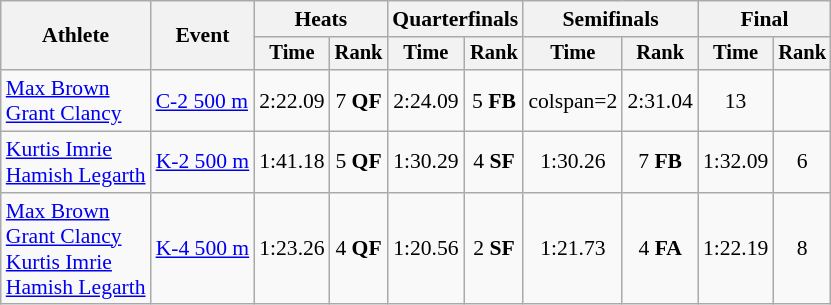<table class=wikitable style=font-size:90%;text-align:center>
<tr>
<th rowspan=2>Athlete</th>
<th rowspan=2>Event</th>
<th colspan=2>Heats</th>
<th colspan=2>Quarterfinals</th>
<th colspan=2>Semifinals</th>
<th colspan=2>Final</th>
</tr>
<tr style=font-size:95%>
<th>Time</th>
<th>Rank</th>
<th>Time</th>
<th>Rank</th>
<th>Time</th>
<th>Rank</th>
<th>Time</th>
<th>Rank</th>
</tr>
<tr>
<td align=left><a href='#'>Max Brown</a><br><a href='#'>Grant Clancy</a></td>
<td align=left><a href='#'>C-2 500 m</a></td>
<td>2:22.09</td>
<td>7 <strong>QF</strong></td>
<td>2:24.09</td>
<td>5 <strong>FB</strong></td>
<td>colspan=2 </td>
<td>2:31.04</td>
<td>13</td>
</tr>
<tr>
<td align=left><a href='#'>Kurtis Imrie</a><br><a href='#'>Hamish Legarth</a></td>
<td align=left><a href='#'>K-2 500 m</a></td>
<td>1:41.18</td>
<td>5 <strong>QF</strong></td>
<td>1:30.29</td>
<td>4 <strong>SF</strong></td>
<td>1:30.26</td>
<td>7 <strong>FB</strong></td>
<td>1:32.09</td>
<td>6</td>
</tr>
<tr>
<td align=left><a href='#'>Max Brown</a><br><a href='#'>Grant Clancy</a><br><a href='#'>Kurtis Imrie</a><br><a href='#'>Hamish Legarth</a></td>
<td align=left><a href='#'>K-4 500 m</a></td>
<td>1:23.26</td>
<td>4 <strong>QF</strong></td>
<td>1:20.56</td>
<td>2 <strong>SF</strong></td>
<td>1:21.73</td>
<td>4 <strong>FA</strong></td>
<td>1:22.19</td>
<td>8</td>
</tr>
</table>
